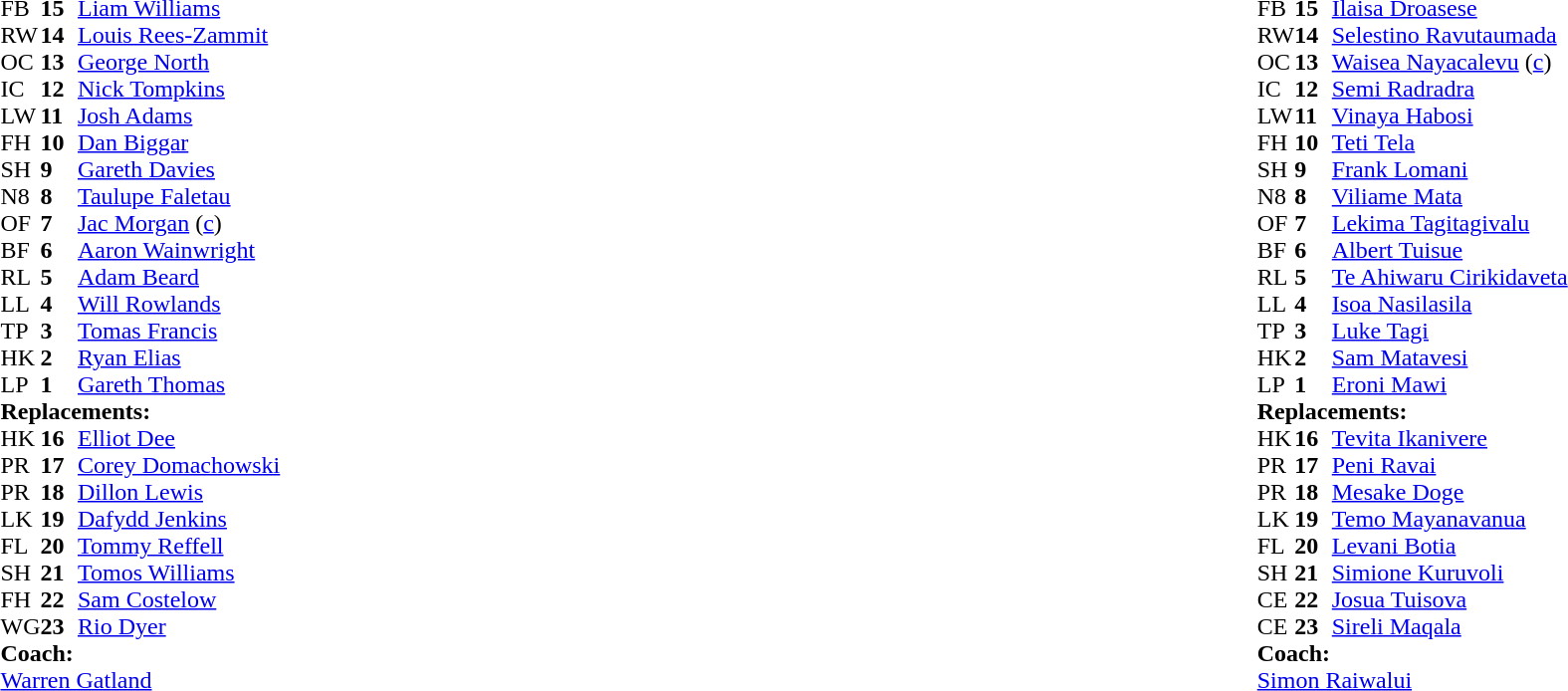<table style="width:100%">
<tr>
<td style="vertical-align:top;width:50%"><br><table style="font-size: 100%" cellspacing="0" cellpadding="0">
<tr>
<th width="25"></th>
<th width="25"></th>
</tr>
<tr>
<td>FB</td>
<td><strong>15</strong></td>
<td><a href='#'>Liam Williams</a></td>
</tr>
<tr>
<td>RW</td>
<td><strong>14</strong></td>
<td><a href='#'>Louis Rees-Zammit</a></td>
</tr>
<tr>
<td>OC</td>
<td><strong>13</strong></td>
<td><a href='#'>George North</a></td>
</tr>
<tr>
<td>IC</td>
<td><strong>12</strong></td>
<td><a href='#'>Nick Tompkins</a></td>
</tr>
<tr>
<td>LW</td>
<td><strong>11</strong></td>
<td><a href='#'>Josh Adams</a></td>
<td></td>
<td></td>
</tr>
<tr>
<td>FH</td>
<td><strong>10</strong></td>
<td><a href='#'>Dan Biggar</a></td>
<td></td>
<td></td>
</tr>
<tr>
<td>SH</td>
<td><strong>9</strong></td>
<td><a href='#'>Gareth Davies</a></td>
<td></td>
<td></td>
<td></td>
<td></td>
</tr>
<tr>
<td>N8</td>
<td><strong>8</strong></td>
<td><a href='#'>Taulupe Faletau</a></td>
<td></td>
<td></td>
</tr>
<tr>
<td>OF</td>
<td><strong>7</strong></td>
<td><a href='#'>Jac Morgan</a> (<a href='#'>c</a>)</td>
</tr>
<tr>
<td>BF</td>
<td><strong>6</strong></td>
<td><a href='#'>Aaron Wainwright</a></td>
<td></td>
<td></td>
<td></td>
</tr>
<tr>
<td>RL</td>
<td><strong>5</strong></td>
<td><a href='#'>Adam Beard</a></td>
<td></td>
<td></td>
</tr>
<tr>
<td>LL</td>
<td><strong>4</strong></td>
<td><a href='#'>Will Rowlands</a></td>
</tr>
<tr>
<td>TP</td>
<td><strong>3</strong></td>
<td><a href='#'>Tomas Francis</a></td>
<td></td>
<td></td>
</tr>
<tr>
<td>HK</td>
<td><strong>2</strong></td>
<td><a href='#'>Ryan Elias</a></td>
<td></td>
<td></td>
</tr>
<tr>
<td>LP</td>
<td><strong>1</strong></td>
<td><a href='#'>Gareth Thomas</a></td>
<td></td>
<td></td>
<td></td>
</tr>
<tr>
<td colspan="3"><strong>Replacements:</strong></td>
</tr>
<tr>
<td>HK</td>
<td><strong>16</strong></td>
<td><a href='#'>Elliot Dee</a></td>
<td></td>
<td></td>
</tr>
<tr>
<td>PR</td>
<td><strong>17</strong></td>
<td><a href='#'>Corey Domachowski</a></td>
<td></td>
<td></td>
</tr>
<tr>
<td>PR</td>
<td><strong>18</strong></td>
<td><a href='#'>Dillon Lewis</a></td>
<td></td>
<td></td>
</tr>
<tr>
<td>LK</td>
<td><strong>19</strong></td>
<td><a href='#'>Dafydd Jenkins</a></td>
<td></td>
<td></td>
</tr>
<tr>
<td>FL</td>
<td><strong>20</strong></td>
<td><a href='#'>Tommy Reffell</a></td>
<td></td>
<td></td>
</tr>
<tr>
<td>SH</td>
<td><strong>21</strong></td>
<td><a href='#'>Tomos Williams</a></td>
<td></td>
<td></td>
<td></td>
<td></td>
</tr>
<tr>
<td>FH</td>
<td><strong>22</strong></td>
<td><a href='#'>Sam Costelow</a></td>
<td></td>
<td></td>
</tr>
<tr>
<td>WG</td>
<td><strong>23</strong></td>
<td><a href='#'>Rio Dyer</a></td>
<td></td>
<td></td>
</tr>
<tr>
<td colspan="3"><strong>Coach:</strong></td>
</tr>
<tr>
<td colspan="3"> <a href='#'>Warren Gatland</a></td>
</tr>
</table>
</td>
<td style="vertical-align:top"></td>
<td style="vertical-align:top;width:50%"><br><table cellspacing="0" cellpadding="0" style="font-size:100%; margin:auto;">
<tr>
<th width="25"></th>
<th width="25"></th>
</tr>
<tr>
<td>FB</td>
<td><strong>15</strong></td>
<td><a href='#'>Ilaisa Droasese</a></td>
<td></td>
<td></td>
</tr>
<tr>
<td>RW</td>
<td><strong>14</strong></td>
<td><a href='#'>Selestino Ravutaumada</a></td>
</tr>
<tr>
<td>OC</td>
<td><strong>13</strong></td>
<td><a href='#'>Waisea Nayacalevu</a> (<a href='#'>c</a>)</td>
</tr>
<tr>
<td>IC</td>
<td><strong>12</strong></td>
<td><a href='#'>Semi Radradra</a></td>
</tr>
<tr>
<td>LW</td>
<td><strong>11</strong></td>
<td><a href='#'>Vinaya Habosi</a></td>
<td></td>
<td></td>
</tr>
<tr>
<td>FH</td>
<td><strong>10</strong></td>
<td><a href='#'>Teti Tela</a></td>
</tr>
<tr>
<td>SH</td>
<td><strong>9</strong></td>
<td><a href='#'>Frank Lomani</a></td>
<td></td>
<td></td>
</tr>
<tr>
<td>N8</td>
<td><strong>8</strong></td>
<td><a href='#'>Viliame Mata</a></td>
</tr>
<tr>
<td>OF</td>
<td><strong>7</strong></td>
<td><a href='#'>Lekima Tagitagivalu</a></td>
<td></td>
</tr>
<tr>
<td>BF</td>
<td><strong>6</strong></td>
<td><a href='#'>Albert Tuisue</a></td>
<td></td>
<td></td>
</tr>
<tr>
<td>RL</td>
<td><strong>5</strong></td>
<td><a href='#'>Te Ahiwaru Cirikidaveta</a></td>
<td></td>
<td></td>
</tr>
<tr>
<td>LL</td>
<td><strong>4</strong></td>
<td><a href='#'>Isoa Nasilasila</a></td>
</tr>
<tr>
<td>TP</td>
<td><strong>3</strong></td>
<td><a href='#'>Luke Tagi</a></td>
<td></td>
<td></td>
</tr>
<tr>
<td>HK</td>
<td><strong>2</strong></td>
<td><a href='#'>Sam Matavesi</a></td>
<td></td>
<td></td>
</tr>
<tr>
<td>LP</td>
<td><strong>1</strong></td>
<td><a href='#'>Eroni Mawi</a></td>
<td></td>
<td></td>
</tr>
<tr>
<td colspan="3"><strong>Replacements:</strong></td>
</tr>
<tr>
<td>HK</td>
<td><strong>16</strong></td>
<td><a href='#'>Tevita Ikanivere</a></td>
<td></td>
<td></td>
</tr>
<tr>
<td>PR</td>
<td><strong>17</strong></td>
<td><a href='#'>Peni Ravai</a></td>
<td></td>
<td></td>
</tr>
<tr>
<td>PR</td>
<td><strong>18</strong></td>
<td><a href='#'>Mesake Doge</a></td>
<td></td>
<td></td>
</tr>
<tr>
<td>LK</td>
<td><strong>19</strong></td>
<td><a href='#'>Temo Mayanavanua</a></td>
<td></td>
<td></td>
</tr>
<tr>
<td>FL</td>
<td><strong>20</strong></td>
<td><a href='#'>Levani Botia</a></td>
<td></td>
<td></td>
</tr>
<tr>
<td>SH</td>
<td><strong>21</strong></td>
<td><a href='#'>Simione Kuruvoli</a></td>
<td></td>
<td></td>
</tr>
<tr>
<td>CE</td>
<td><strong>22</strong></td>
<td><a href='#'>Josua Tuisova</a></td>
<td></td>
<td></td>
</tr>
<tr>
<td>CE</td>
<td><strong>23</strong></td>
<td><a href='#'>Sireli Maqala</a></td>
<td></td>
<td></td>
</tr>
<tr>
<td colspan="3"><strong>Coach:</strong></td>
</tr>
<tr>
<td colspan="3"> <a href='#'>Simon Raiwalui</a></td>
</tr>
</table>
</td>
</tr>
</table>
